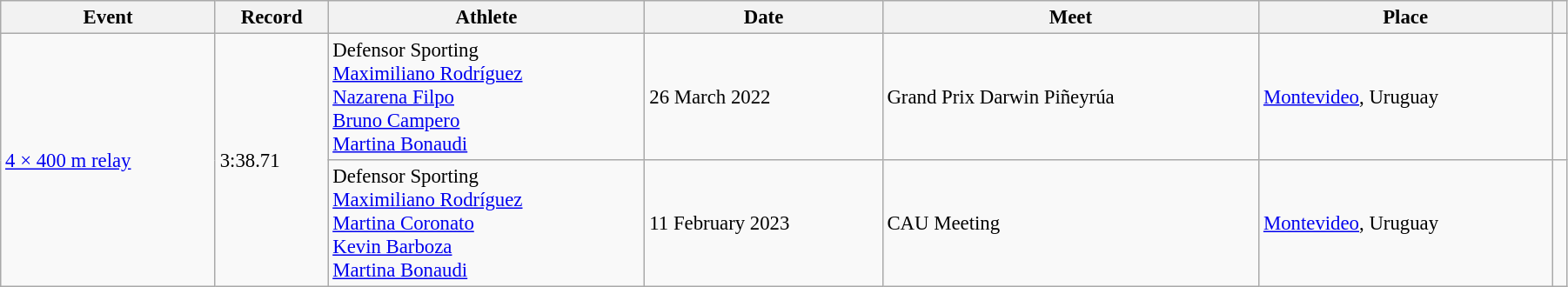<table class="wikitable" style="font-size: 95%; width: 95%;">
<tr>
<th>Event</th>
<th>Record</th>
<th>Athlete</th>
<th>Date</th>
<th>Meet</th>
<th>Place</th>
<th></th>
</tr>
<tr>
<td rowspan=2><a href='#'>4 × 400 m relay</a></td>
<td rowspan=2>3:38.71</td>
<td>Defensor Sporting<br><a href='#'>Maximiliano Rodríguez</a><br><a href='#'>Nazarena Filpo</a><br><a href='#'>Bruno Campero</a><br><a href='#'>Martina Bonaudi</a></td>
<td>26 March 2022</td>
<td>Grand Prix Darwin Piñeyrúa</td>
<td><a href='#'>Montevideo</a>, Uruguay</td>
<td></td>
</tr>
<tr>
<td>Defensor Sporting<br><a href='#'>Maximiliano Rodríguez</a><br><a href='#'>Martina Coronato</a><br><a href='#'>Kevin Barboza</a><br><a href='#'>Martina Bonaudi</a></td>
<td>11 February 2023</td>
<td>CAU Meeting</td>
<td><a href='#'>Montevideo</a>, Uruguay</td>
<td></td>
</tr>
</table>
